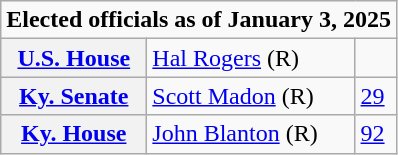<table class=wikitable>
<tr>
<td colspan="3"><strong>Elected officials as of January 3, 2025</strong></td>
</tr>
<tr>
<th scope=row><a href='#'>U.S. House</a></th>
<td><a href='#'>Hal Rogers</a> (R)</td>
<td></td>
</tr>
<tr>
<th scope=row><a href='#'>Ky. Senate</a></th>
<td><a href='#'>Scott Madon</a> (R)</td>
<td><a href='#'>29</a></td>
</tr>
<tr>
<th scope=row><a href='#'>Ky. House</a></th>
<td><a href='#'>John Blanton</a> (R)</td>
<td><a href='#'>92</a></td>
</tr>
</table>
